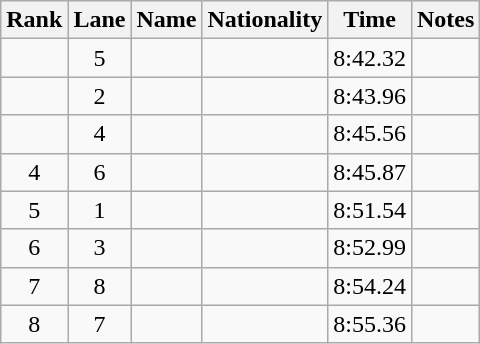<table class="wikitable sortable" style="text-align:center">
<tr>
<th>Rank</th>
<th>Lane</th>
<th>Name</th>
<th>Nationality</th>
<th>Time</th>
<th>Notes</th>
</tr>
<tr>
<td></td>
<td>5</td>
<td align=left></td>
<td align=left></td>
<td>8:42.32</td>
<td></td>
</tr>
<tr>
<td></td>
<td>2</td>
<td align=left></td>
<td align=left></td>
<td>8:43.96</td>
<td></td>
</tr>
<tr>
<td></td>
<td>4</td>
<td align=left></td>
<td align=left></td>
<td>8:45.56</td>
<td></td>
</tr>
<tr>
<td>4</td>
<td>6</td>
<td align=left></td>
<td align=left></td>
<td>8:45.87</td>
<td></td>
</tr>
<tr>
<td>5</td>
<td>1</td>
<td align=left></td>
<td align=left></td>
<td>8:51.54</td>
<td></td>
</tr>
<tr>
<td>6</td>
<td>3</td>
<td align=left></td>
<td align=left></td>
<td>8:52.99</td>
<td></td>
</tr>
<tr>
<td>7</td>
<td>8</td>
<td align=left></td>
<td align=left></td>
<td>8:54.24</td>
<td></td>
</tr>
<tr>
<td>8</td>
<td>7</td>
<td align=left></td>
<td align=left></td>
<td>8:55.36</td>
<td></td>
</tr>
</table>
